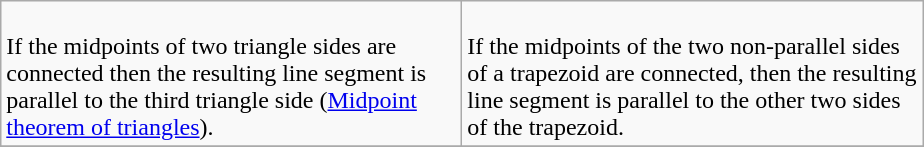<table class="wikitable">
<tr>
<td style="width:300px" valign="top"><br>If the midpoints of two triangle sides are connected then the resulting line segment is parallel to the third triangle side (<a href='#'>Midpoint theorem of triangles</a>).
</td>
<td style="width:300px" valign="top"><br>If the midpoints of the two non-parallel sides of a trapezoid are connected, then the resulting line segment is parallel to the other two sides of the trapezoid.
</td>
</tr>
<tr>
</tr>
</table>
